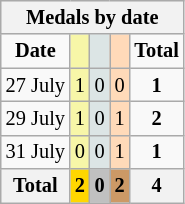<table class="wikitable" style="font-size:85%">
<tr bgcolor="#efefef">
<th colspan=6>Medals by date</th>
</tr>
<tr align=center>
<td><strong>Date</strong></td>
<td bgcolor=#f7f6a8></td>
<td bgcolor=#dce5e5></td>
<td bgcolor=#ffdab9></td>
<td><strong>Total</strong></td>
</tr>
<tr align=center>
<td>27 July</td>
<td style="background:#F7F6A8;">1</td>
<td style="background:#DCE5E5;">0</td>
<td style="background:#FFDAB9;">0</td>
<td><strong>1</strong></td>
</tr>
<tr align=center>
<td>29 July</td>
<td style="background:#F7F6A8;">1</td>
<td style="background:#DCE5E5;">0</td>
<td style="background:#FFDAB9;">1</td>
<td><strong>2</strong></td>
</tr>
<tr align=center>
<td>31 July</td>
<td style="background:#F7F6A8;">0</td>
<td style="background:#DCE5E5;">0</td>
<td style="background:#FFDAB9;">1</td>
<td><strong>1</strong></td>
</tr>
<tr align=center>
<th><strong>Total</strong></th>
<th style="background:gold;"><strong>2</strong></th>
<th style="background:silver;"><strong>0</strong></th>
<th style="background:#c96;"><strong>2</strong></th>
<th>4</th>
</tr>
</table>
